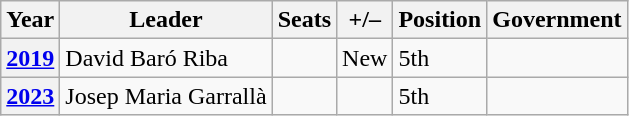<table class="wikitable">
<tr>
<th>Year</th>
<th>Leader</th>
<th>Seats</th>
<th>+/–</th>
<th>Position</th>
<th>Government</th>
</tr>
<tr>
<th><a href='#'>2019</a></th>
<td>David Baró Riba</td>
<td></td>
<td>New</td>
<td>5th</td>
<td></td>
</tr>
<tr>
<th><a href='#'>2023</a></th>
<td>Josep Maria Garrallà</td>
<td></td>
<td></td>
<td> 5th</td>
<td></td>
</tr>
</table>
